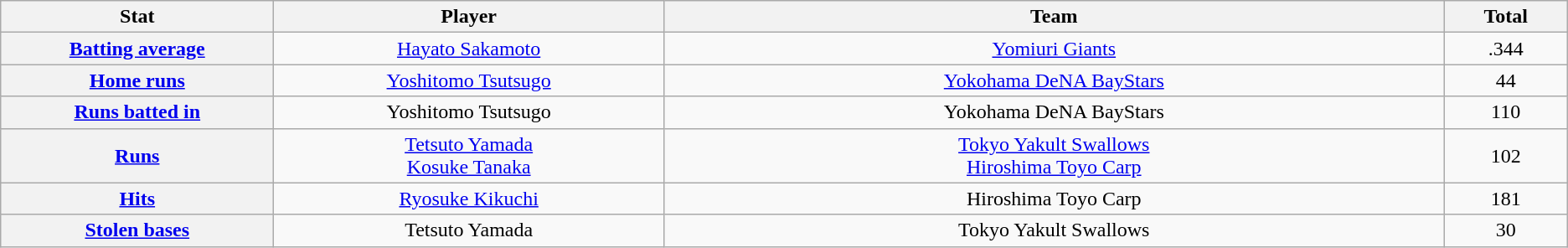<table class="wikitable" style="text-align:center;">
<tr>
<th scope="col" style="width:7%;">Stat</th>
<th scope="col" style="width:10%;">Player</th>
<th scope="col" style="width:20%;">Team</th>
<th scope="col" style="width:3%;">Total</th>
</tr>
<tr>
<th scope="row" style="text-align:center;"><a href='#'>Batting average</a></th>
<td><a href='#'>Hayato Sakamoto</a></td>
<td><a href='#'>Yomiuri Giants</a></td>
<td>.344</td>
</tr>
<tr>
<th scope="row" style="text-align:center;"><a href='#'>Home runs</a></th>
<td><a href='#'>Yoshitomo Tsutsugo</a></td>
<td><a href='#'>Yokohama DeNA BayStars</a></td>
<td>44</td>
</tr>
<tr>
<th scope="row" style="text-align:center;"><a href='#'>Runs batted in</a></th>
<td>Yoshitomo Tsutsugo</td>
<td>Yokohama DeNA BayStars</td>
<td>110</td>
</tr>
<tr>
<th scope="row" style="text-align:center;"><a href='#'>Runs</a></th>
<td><a href='#'>Tetsuto Yamada</a> <br><a href='#'>Kosuke Tanaka</a></td>
<td><a href='#'>Tokyo Yakult Swallows</a> <br><a href='#'>Hiroshima Toyo Carp</a></td>
<td>102</td>
</tr>
<tr>
<th scope="row" style="text-align:center;"><a href='#'>Hits</a></th>
<td><a href='#'>Ryosuke Kikuchi</a></td>
<td>Hiroshima Toyo Carp</td>
<td>181</td>
</tr>
<tr>
<th scope="row" style="text-align:center;"><a href='#'>Stolen bases</a></th>
<td>Tetsuto Yamada</td>
<td>Tokyo Yakult Swallows</td>
<td>30</td>
</tr>
</table>
